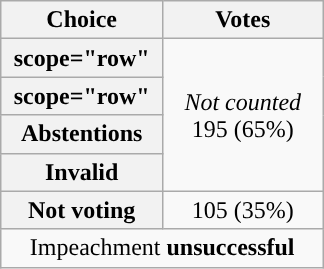<table class="wikitable" style="float: right; margin-left: 1em; text-align: center;">
<tr>
<th scope="col" style="width: 100px;">Choice</th>
<th scope="col" style="width: 100px;">Votes</th>
</tr>
<tr>
<th>scope="row" </th>
<td rowspan='4"'><em>Not counted</em><br>195 (65%)</td>
</tr>
<tr>
<th>scope="row" </th>
</tr>
<tr>
<th scope="row">Abstentions</th>
</tr>
<tr>
<th scope="row">Invalid</th>
</tr>
<tr>
<th scope="row">Not voting</th>
<td>105 (35%)</td>
</tr>
<tr>
<td colspan="2">Impeachment <strong>unsuccessful</strong></td>
</tr>
</table>
